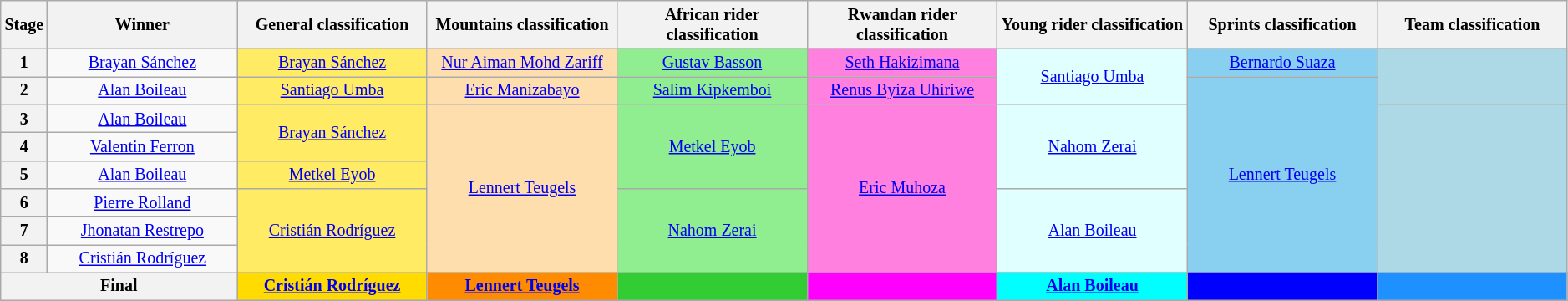<table class="wikitable" width="99%" style="text-align: center; font-size:smaller;">
<tr>
<th width="2%">Stage</th>
<th width="12.25%">Winner</th>
<th style="background:efefef;" width="12.25%">General classification <br> </th>
<th style="background:efefef;" width="12.25%">Mountains classification <br> </th>
<th style="background:efefef;" width="12.25%">African rider classification <br> </th>
<th style="background:efefef;" width="12.25%">Rwandan rider classification <br> </th>
<th style="background:efefef;" width="12.25%">Young rider classification <br> </th>
<th style="background:efefef;" width="12.25%">Sprints classification <br> </th>
<th style="background:efefef;" width="12.25%">Team classification <br> </th>
</tr>
<tr>
<th>1</th>
<td><a href='#'>Brayan Sánchez</a></td>
<td style="background:#FFEB64;"><a href='#'>Brayan Sánchez</a></td>
<td style="background:navajowhite;"><a href='#'>Nur Aiman Mohd Zariff</a></td>
<td style="background:lightgreen;"><a href='#'>Gustav Basson</a></td>
<td style="background:#FF80DF;"><a href='#'>Seth Hakizimana</a></td>
<td style="background:LightCyan;" rowspan="2"><a href='#'>Santiago Umba</a></td>
<td style="background:#89CFF0;"><a href='#'>Bernardo Suaza</a></td>
<td style="background:lightblue;" rowspan="2"></td>
</tr>
<tr>
<th>2</th>
<td><a href='#'>Alan Boileau</a></td>
<td style="background:#FFEB64;"><a href='#'>Santiago Umba</a></td>
<td style="background:navajowhite;"><a href='#'>Eric Manizabayo</a></td>
<td style="background:lightgreen;"><a href='#'>Salim Kipkemboi</a></td>
<td style="background:#FF80DF;"><a href='#'>Renus Byiza Uhiriwe</a></td>
<td style="background:#89CFF0;" rowspan="7"><a href='#'>Lennert Teugels</a></td>
</tr>
<tr>
<th>3</th>
<td><a href='#'>Alan Boileau</a></td>
<td style="background:#FFEB64;" rowspan="2"><a href='#'>Brayan Sánchez</a></td>
<td style="background:navajowhite;" rowspan="6"><a href='#'>Lennert Teugels</a></td>
<td style="background:lightgreen;" rowspan="3"><a href='#'>Metkel Eyob</a></td>
<td style="background:#FF80DF;" rowspan="6"><a href='#'>Eric Muhoza</a></td>
<td style="background:LightCyan;" rowspan="3"><a href='#'>Nahom Zerai</a></td>
<td style="background:lightblue;" rowspan="6"></td>
</tr>
<tr>
<th>4</th>
<td><a href='#'>Valentin Ferron</a></td>
</tr>
<tr>
<th>5</th>
<td><a href='#'>Alan Boileau</a></td>
<td style="background:#FFEB64;"><a href='#'>Metkel Eyob</a></td>
</tr>
<tr>
<th>6</th>
<td><a href='#'>Pierre Rolland</a></td>
<td style="background:#FFEB64;" rowspan="3"><a href='#'>Cristián Rodríguez</a></td>
<td style="background:lightgreen;" rowspan="3"><a href='#'>Nahom Zerai</a></td>
<td style="background:LightCyan;" rowspan="3"><a href='#'>Alan Boileau</a></td>
</tr>
<tr>
<th>7</th>
<td><a href='#'>Jhonatan Restrepo</a></td>
</tr>
<tr>
<th>8</th>
<td><a href='#'>Cristián Rodríguez</a></td>
</tr>
<tr>
<th colspan="2">Final</th>
<th style="background:#FFDB00;"><a href='#'>Cristián Rodríguez</a></th>
<th style="background:#FF8C00;"><a href='#'>Lennert Teugels</a></th>
<th style="background:limegreen;"></th>
<th style="background:#FF00FF;"></th>
<th style="background:cyan;"><a href='#'>Alan Boileau</a></th>
<th style="background:blue;"></th>
<th style="background:dodgerblue;"></th>
</tr>
</table>
